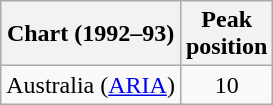<table class="wikitable">
<tr>
<th align="left">Chart (1992–93)</th>
<th align="left">Peak<br>position</th>
</tr>
<tr>
<td align="left">Australia (<a href='#'>ARIA</a>)</td>
<td align="center">10</td>
</tr>
</table>
